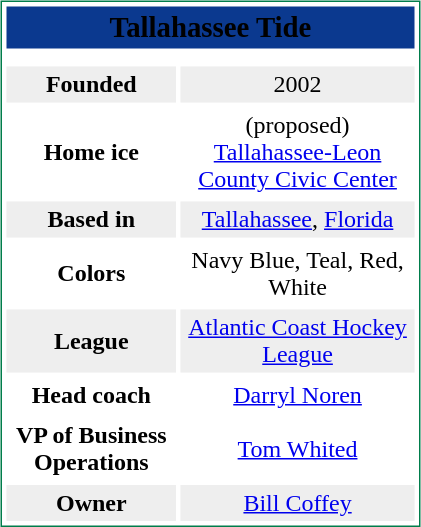<table style="margin:5px; border:1px solid #007D4B;" align=right cellpadding=3 cellspacing=3 width=280>
<tr align="center" bgcolor="#0B398F">
<td colspan=2><span><big><strong>Tallahassee Tide</strong></big></span></td>
</tr>
<tr align="center">
<td colspan=2></td>
</tr>
<tr align="center" bgcolor="#eeeeee">
<td><strong>Founded</strong></td>
<td>2002</td>
</tr>
<tr align="center">
<td><strong>Home ice</strong></td>
<td>(proposed) <a href='#'>Tallahassee-Leon County Civic Center</a></td>
</tr>
<tr align="center" bgcolor="#eeeeee">
<td><strong>Based in</strong></td>
<td><a href='#'>Tallahassee</a>, <a href='#'>Florida</a></td>
</tr>
<tr align="center">
<td><strong>Colors</strong></td>
<td>Navy Blue, Teal, Red, White</td>
</tr>
<tr align="center" bgcolor="#eeeeee">
<td><strong>League</strong></td>
<td><a href='#'>Atlantic Coast Hockey League</a></td>
</tr>
<tr align="center">
<td><strong>Head coach</strong></td>
<td><a href='#'>Darryl Noren</a></td>
</tr>
<tr align="center">
<td><strong>VP of Business Operations</strong></td>
<td><a href='#'>Tom Whited</a></td>
</tr>
<tr align="center" bgcolor="#eeeeee">
<td><strong>Owner</strong></td>
<td><a href='#'>Bill Coffey</a></td>
</tr>
</table>
